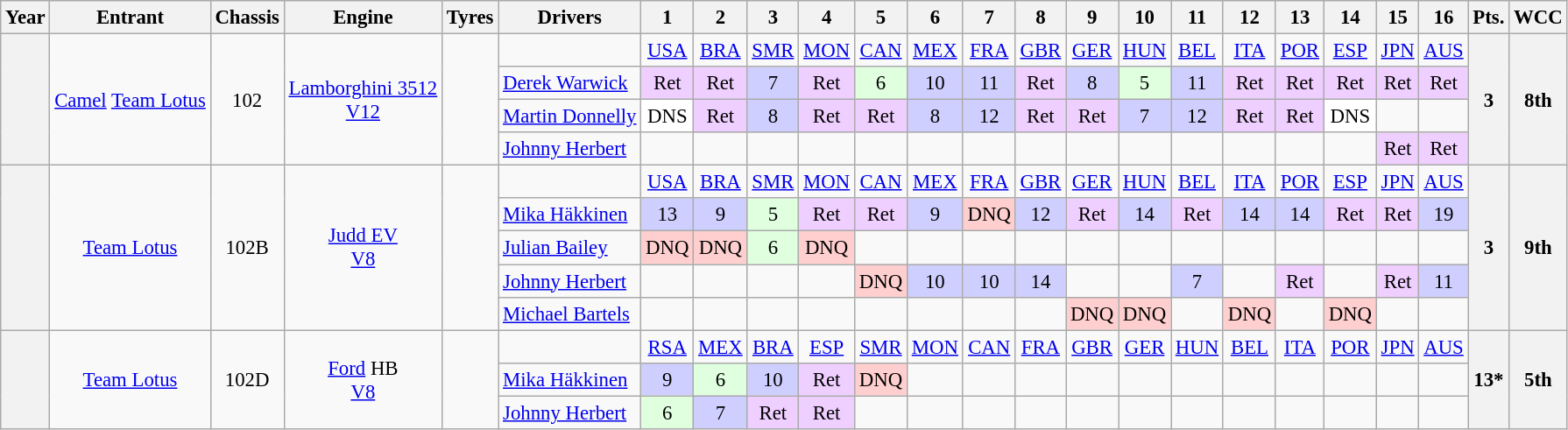<table class="wikitable" style="text-align:center; font-size:95%">
<tr>
<th>Year</th>
<th>Entrant</th>
<th>Chassis</th>
<th>Engine</th>
<th>Tyres</th>
<th>Drivers</th>
<th>1</th>
<th>2</th>
<th>3</th>
<th>4</th>
<th>5</th>
<th>6</th>
<th>7</th>
<th>8</th>
<th>9</th>
<th>10</th>
<th>11</th>
<th>12</th>
<th>13</th>
<th>14</th>
<th>15</th>
<th>16</th>
<th>Pts.</th>
<th>WCC</th>
</tr>
<tr>
<th rowspan="4"></th>
<td rowspan="4"><a href='#'>Camel</a> <a href='#'>Team Lotus</a></td>
<td rowspan="4">102</td>
<td rowspan="4"><a href='#'>Lamborghini 3512</a><br><a href='#'>V12</a></td>
<td rowspan="4"></td>
<td></td>
<td><a href='#'>USA</a></td>
<td><a href='#'>BRA</a></td>
<td><a href='#'>SMR</a></td>
<td><a href='#'>MON</a></td>
<td><a href='#'>CAN</a></td>
<td><a href='#'>MEX</a></td>
<td><a href='#'>FRA</a></td>
<td><a href='#'>GBR</a></td>
<td><a href='#'>GER</a></td>
<td><a href='#'>HUN</a></td>
<td><a href='#'>BEL</a></td>
<td><a href='#'>ITA</a></td>
<td><a href='#'>POR</a></td>
<td><a href='#'>ESP</a></td>
<td><a href='#'>JPN</a></td>
<td><a href='#'>AUS</a></td>
<th rowspan="4">3</th>
<th rowspan="4">8th</th>
</tr>
<tr>
<td align="left"><a href='#'>Derek Warwick</a></td>
<td style="background:#efcfff;">Ret</td>
<td style="background:#efcfff;">Ret</td>
<td style="background:#cfcfff;">7</td>
<td style="background:#efcfff;">Ret</td>
<td style="background:#dfffdf;">6</td>
<td style="background:#cfcfff;">10</td>
<td style="background:#cfcfff;">11</td>
<td style="background:#efcfff;">Ret</td>
<td style="background:#cfcfff;">8</td>
<td style="background:#dfffdf;">5</td>
<td style="background:#cfcfff;">11</td>
<td style="background:#efcfff;">Ret</td>
<td style="background:#efcfff;">Ret</td>
<td style="background:#efcfff;">Ret</td>
<td style="background:#efcfff;">Ret</td>
<td style="background:#efcfff;">Ret</td>
</tr>
<tr>
<td align="left"><a href='#'>Martin Donnelly</a></td>
<td style="background:#ffffff;">DNS</td>
<td style="background:#efcfff;">Ret</td>
<td style="background:#cfcfff;">8</td>
<td style="background:#efcfff;">Ret</td>
<td style="background:#efcfff;">Ret</td>
<td style="background:#cfcfff;">8</td>
<td style="background:#cfcfff;">12</td>
<td style="background:#efcfff;">Ret</td>
<td style="background:#efcfff;">Ret</td>
<td style="background:#cfcfff;">7</td>
<td style="background:#cfcfff;">12</td>
<td style="background:#efcfff;">Ret</td>
<td style="background:#efcfff;">Ret</td>
<td style="background:#fff;">DNS</td>
<td></td>
<td></td>
</tr>
<tr>
<td align="left"><a href='#'>Johnny Herbert</a></td>
<td></td>
<td></td>
<td></td>
<td></td>
<td></td>
<td></td>
<td></td>
<td></td>
<td></td>
<td></td>
<td></td>
<td></td>
<td></td>
<td></td>
<td style="background:#efcfff;">Ret</td>
<td style="background:#efcfff;">Ret</td>
</tr>
<tr>
<th rowspan="5"></th>
<td rowspan="5"><a href='#'>Team Lotus</a></td>
<td rowspan="5">102B</td>
<td rowspan="5"><a href='#'>Judd EV</a><br><a href='#'>V8</a></td>
<td rowspan="5"></td>
<td></td>
<td><a href='#'>USA</a></td>
<td><a href='#'>BRA</a></td>
<td><a href='#'>SMR</a></td>
<td><a href='#'>MON</a></td>
<td><a href='#'>CAN</a></td>
<td><a href='#'>MEX</a></td>
<td><a href='#'>FRA</a></td>
<td><a href='#'>GBR</a></td>
<td><a href='#'>GER</a></td>
<td><a href='#'>HUN</a></td>
<td><a href='#'>BEL</a></td>
<td><a href='#'>ITA</a></td>
<td><a href='#'>POR</a></td>
<td><a href='#'>ESP</a></td>
<td><a href='#'>JPN</a></td>
<td><a href='#'>AUS</a></td>
<th rowspan="5">3</th>
<th rowspan="5">9th</th>
</tr>
<tr>
<td align="left"><a href='#'>Mika Häkkinen</a></td>
<td style="background:#cfcfff;">13</td>
<td style="background:#cfcfff;">9</td>
<td style="background:#dfffdf;">5</td>
<td style="background:#efcfff;">Ret</td>
<td style="background:#efcfff;">Ret</td>
<td style="background:#cfcfff;">9</td>
<td style="background:#ffcfcf;">DNQ</td>
<td style="background:#cfcfff;">12</td>
<td style="background:#efcfff;">Ret</td>
<td style="background:#cfcfff;">14</td>
<td style="background:#efcfff;">Ret</td>
<td style="background:#cfcfff;">14</td>
<td style="background:#cfcfff;">14</td>
<td style="background:#efcfff;">Ret</td>
<td style="background:#efcfff;">Ret</td>
<td style="background:#cfcfff;">19</td>
</tr>
<tr>
<td align="left"><a href='#'>Julian Bailey</a></td>
<td style="background:#ffcfcf;">DNQ</td>
<td style="background:#ffcfcf;">DNQ</td>
<td style="background:#dfffdf;">6</td>
<td style="background:#ffcfcf;">DNQ</td>
<td></td>
<td></td>
<td></td>
<td></td>
<td></td>
<td></td>
<td></td>
<td></td>
<td></td>
<td></td>
<td></td>
<td></td>
</tr>
<tr>
<td align="left"><a href='#'>Johnny Herbert</a></td>
<td></td>
<td></td>
<td></td>
<td></td>
<td style="background:#ffcfcf;">DNQ</td>
<td style="background:#cfcfff;">10</td>
<td style="background:#cfcfff;">10</td>
<td style="background:#cfcfff;">14</td>
<td></td>
<td></td>
<td style="background:#cfcfff;">7</td>
<td></td>
<td style="background:#efcfff;">Ret</td>
<td></td>
<td style="background:#efcfff;">Ret</td>
<td style="background:#cfcfff;">11</td>
</tr>
<tr>
<td align="left"><a href='#'>Michael Bartels</a></td>
<td></td>
<td></td>
<td></td>
<td></td>
<td></td>
<td></td>
<td></td>
<td></td>
<td style="background:#ffcfcf;">DNQ</td>
<td style="background:#ffcfcf;">DNQ</td>
<td></td>
<td style="background:#ffcfcf;">DNQ</td>
<td></td>
<td style="background:#ffcfcf;">DNQ</td>
<td></td>
<td></td>
</tr>
<tr>
<th rowspan="3"></th>
<td rowspan="3"><a href='#'>Team Lotus</a></td>
<td rowspan="3">102D</td>
<td rowspan="3"><a href='#'>Ford</a> HB<br><a href='#'>V8</a></td>
<td rowspan="3"></td>
<td></td>
<td><a href='#'>RSA</a></td>
<td><a href='#'>MEX</a></td>
<td><a href='#'>BRA</a></td>
<td><a href='#'>ESP</a></td>
<td><a href='#'>SMR</a></td>
<td><a href='#'>MON</a></td>
<td><a href='#'>CAN</a></td>
<td><a href='#'>FRA</a></td>
<td><a href='#'>GBR</a></td>
<td><a href='#'>GER</a></td>
<td><a href='#'>HUN</a></td>
<td><a href='#'>BEL</a></td>
<td><a href='#'>ITA</a></td>
<td><a href='#'>POR</a></td>
<td><a href='#'>JPN</a></td>
<td><a href='#'>AUS</a></td>
<th rowspan="3">13*</th>
<th rowspan="3">5th</th>
</tr>
<tr>
<td align="left"><a href='#'>Mika Häkkinen</a></td>
<td style="background:#cfcfff;">9</td>
<td style="background:#dfffdf;">6</td>
<td style="background:#cfcfff;">10</td>
<td style="background:#efcfff;">Ret</td>
<td style="background:#ffcfcf;">DNQ</td>
<td></td>
<td></td>
<td></td>
<td></td>
<td></td>
<td></td>
<td></td>
<td></td>
<td></td>
<td></td>
<td></td>
</tr>
<tr>
<td align="left"><a href='#'>Johnny Herbert</a></td>
<td style="background:#dfffdf;">6</td>
<td style="background:#cfcfff;">7</td>
<td style="background:#efcfff;">Ret</td>
<td style="background:#efcfff;">Ret</td>
<td></td>
<td></td>
<td></td>
<td></td>
<td></td>
<td></td>
<td></td>
<td></td>
<td></td>
<td></td>
<td></td>
<td></td>
</tr>
</table>
